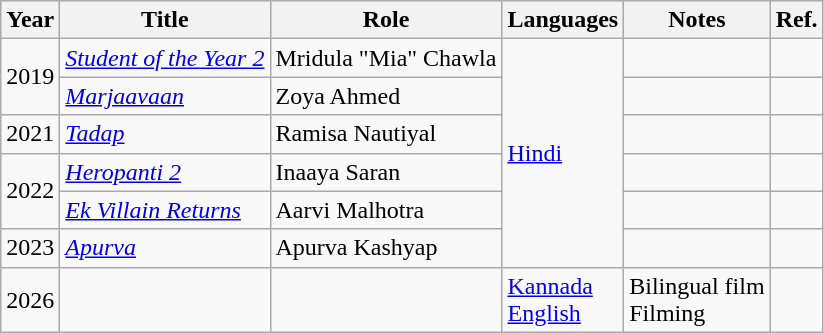<table class="wikitable sortable">
<tr>
<th>Year</th>
<th>Title</th>
<th>Role</th>
<th>Languages</th>
<th class="unsortable">Notes</th>
<th class="unsortable">Ref.</th>
</tr>
<tr>
<td rowspan="2">2019</td>
<td><em><a href='#'>Student of the Year 2</a></em></td>
<td>Mridula "Mia" Chawla</td>
<td rowspan="6"><a href='#'>Hindi</a></td>
<td></td>
<td></td>
</tr>
<tr>
<td><em><a href='#'>Marjaavaan</a></em></td>
<td>Zoya Ahmed</td>
<td></td>
<td></td>
</tr>
<tr>
<td>2021</td>
<td><em><a href='#'>Tadap</a></em></td>
<td>Ramisa Nautiyal</td>
<td></td>
<td></td>
</tr>
<tr>
<td rowspan="2">2022</td>
<td><em><a href='#'>Heropanti 2</a></em></td>
<td>Inaaya Saran</td>
<td></td>
<td></td>
</tr>
<tr>
<td><em><a href='#'>Ek Villain Returns</a></em></td>
<td>Aarvi Malhotra</td>
<td></td>
<td></td>
</tr>
<tr>
<td>2023</td>
<td><em><a href='#'>Apurva</a></em></td>
<td>Apurva Kashyap</td>
<td></td>
<td></td>
</tr>
<tr>
<td>2026</td>
<td></td>
<td></td>
<td><a href='#'>Kannada</a><br><a href='#'>English</a></td>
<td>Bilingual  film<br>Filming</td>
<td></td>
</tr>
</table>
